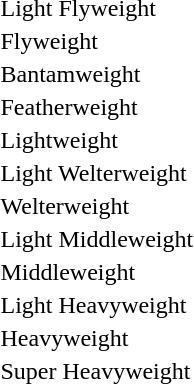<table>
<tr>
<td>Light Flyweight</td>
<td></td>
<td></td>
<td><br></td>
</tr>
<tr>
<td>Flyweight</td>
<td></td>
<td></td>
<td><br></td>
</tr>
<tr>
<td>Bantamweight</td>
<td></td>
<td></td>
<td><br></td>
</tr>
<tr>
<td>Featherweight</td>
<td></td>
<td></td>
<td><br></td>
</tr>
<tr>
<td>Lightweight</td>
<td></td>
<td></td>
<td><br></td>
</tr>
<tr>
<td>Light Welterweight</td>
<td></td>
<td></td>
<td><br></td>
</tr>
<tr>
<td>Welterweight</td>
<td></td>
<td></td>
<td><br></td>
</tr>
<tr>
<td>Light Middleweight</td>
<td></td>
<td></td>
<td><br></td>
</tr>
<tr>
<td>Middleweight</td>
<td></td>
<td></td>
<td><br></td>
</tr>
<tr>
<td>Light Heavyweight</td>
<td></td>
<td></td>
<td></td>
</tr>
<tr>
<td>Heavyweight</td>
<td></td>
<td></td>
<td><br></td>
</tr>
<tr>
<td>Super Heavyweight</td>
<td></td>
<td></td>
<td></td>
</tr>
</table>
